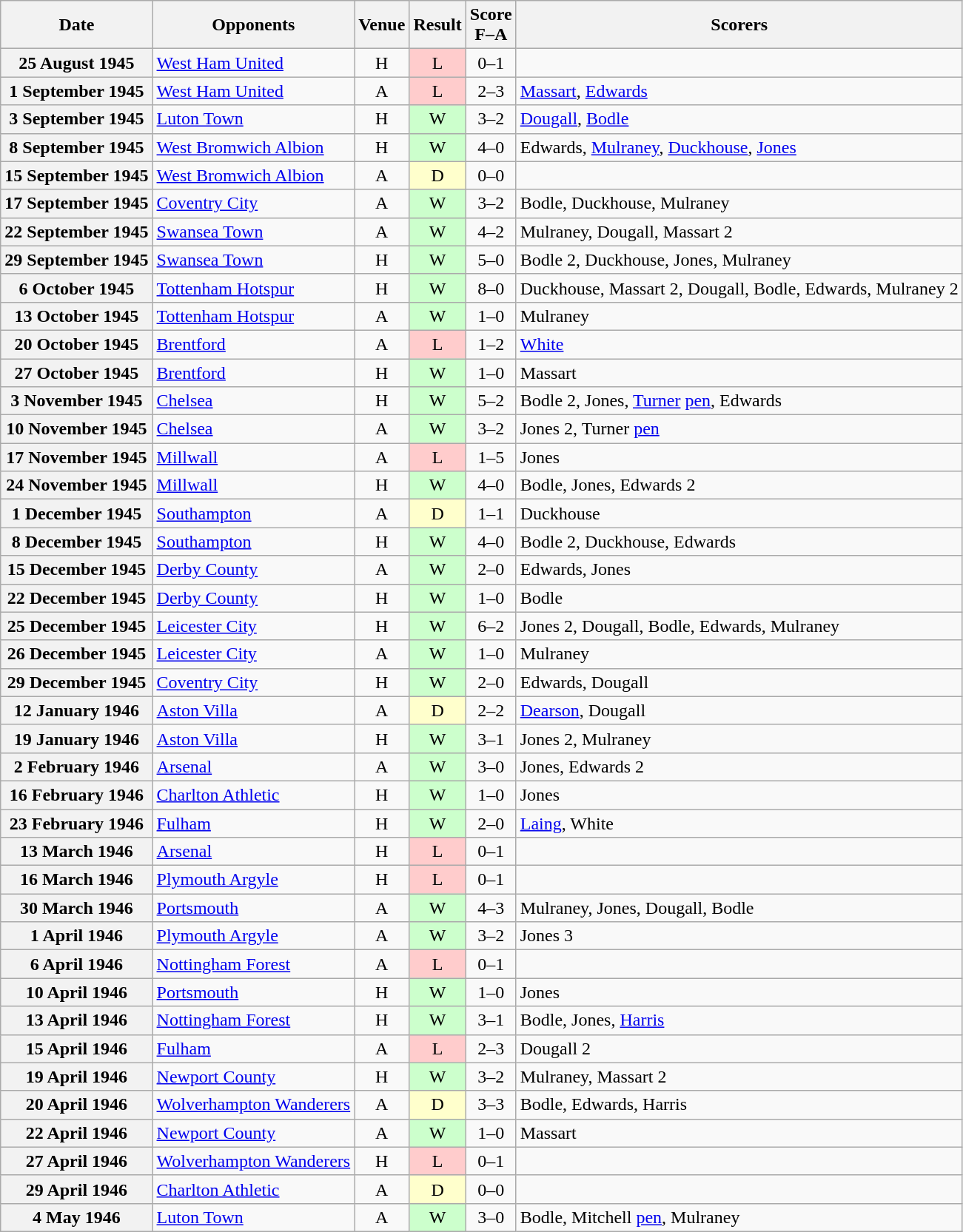<table class="wikitable plainrowheaders" style="text-align:center">
<tr>
<th scope="col">Date</th>
<th scope="col">Opponents</th>
<th scope="col">Venue</th>
<th scope="col">Result</th>
<th scope="col">Score<br>F–A</th>
<th scope="col">Scorers</th>
</tr>
<tr>
<th scope="row">25 August 1945</th>
<td align="left"><a href='#'>West Ham United</a></td>
<td>H</td>
<td style=background:#fcc>L</td>
<td>0–1</td>
<td></td>
</tr>
<tr>
<th scope="row">1 September 1945</th>
<td align="left"><a href='#'>West Ham United</a></td>
<td>A</td>
<td style=background:#fcc>L</td>
<td>2–3</td>
<td align="left"><a href='#'>Massart</a>, <a href='#'>Edwards</a></td>
</tr>
<tr>
<th scope="row">3 September 1945</th>
<td align="left"><a href='#'>Luton Town</a></td>
<td>H</td>
<td style=background:#cfc>W</td>
<td>3–2</td>
<td align="left"><a href='#'>Dougall</a>, <a href='#'>Bodle</a></td>
</tr>
<tr>
<th scope="row">8 September 1945</th>
<td align="left"><a href='#'>West Bromwich Albion</a></td>
<td>H</td>
<td style=background:#cfc>W</td>
<td>4–0</td>
<td align="left">Edwards, <a href='#'>Mulraney</a>, <a href='#'>Duckhouse</a>, <a href='#'>Jones</a></td>
</tr>
<tr>
<th scope="row">15 September 1945</th>
<td align="left"><a href='#'>West Bromwich Albion</a></td>
<td>A</td>
<td style=background:#ffc>D</td>
<td>0–0</td>
<td></td>
</tr>
<tr>
<th scope="row">17 September 1945</th>
<td align="left"><a href='#'>Coventry City</a></td>
<td>A</td>
<td style=background:#cfc>W</td>
<td>3–2</td>
<td align="left">Bodle, Duckhouse, Mulraney</td>
</tr>
<tr>
<th scope="row">22 September 1945</th>
<td align="left"><a href='#'>Swansea Town</a></td>
<td>A</td>
<td style=background:#cfc>W</td>
<td>4–2</td>
<td align="left">Mulraney, Dougall, Massart 2</td>
</tr>
<tr>
<th scope="row">29 September 1945</th>
<td align="left"><a href='#'>Swansea Town</a></td>
<td>H</td>
<td style=background:#cfc>W</td>
<td>5–0</td>
<td align="left">Bodle 2, Duckhouse, Jones, Mulraney</td>
</tr>
<tr>
<th scope="row">6 October 1945</th>
<td align="left"><a href='#'>Tottenham Hotspur</a></td>
<td>H</td>
<td style=background:#cfc>W</td>
<td>8–0</td>
<td align="left">Duckhouse, Massart 2, Dougall, Bodle, Edwards, Mulraney 2</td>
</tr>
<tr>
<th scope="row">13 October 1945</th>
<td align="left"><a href='#'>Tottenham Hotspur</a></td>
<td>A</td>
<td style=background:#cfc>W</td>
<td>1–0</td>
<td align="left">Mulraney</td>
</tr>
<tr>
<th scope="row">20 October 1945</th>
<td align="left"><a href='#'>Brentford</a></td>
<td>A</td>
<td style=background:#fcc>L</td>
<td>1–2</td>
<td align="left"><a href='#'>White</a></td>
</tr>
<tr>
<th scope="row">27 October 1945</th>
<td align="left"><a href='#'>Brentford</a></td>
<td>H</td>
<td style=background:#cfc>W</td>
<td>1–0</td>
<td align="left">Massart</td>
</tr>
<tr>
<th scope="row">3 November 1945</th>
<td align="left"><a href='#'>Chelsea</a></td>
<td>H</td>
<td style=background:#cfc>W</td>
<td>5–2</td>
<td align="left">Bodle 2, Jones, <a href='#'>Turner</a> <a href='#'>pen</a>, Edwards</td>
</tr>
<tr>
<th scope="row">10 November 1945</th>
<td align="left"><a href='#'>Chelsea</a></td>
<td>A</td>
<td style=background:#cfc>W</td>
<td>3–2</td>
<td align="left">Jones 2, Turner <a href='#'>pen</a></td>
</tr>
<tr>
<th scope="row">17 November 1945</th>
<td align="left"><a href='#'>Millwall</a></td>
<td>A</td>
<td style=background:#fcc>L</td>
<td>1–5</td>
<td align="left">Jones</td>
</tr>
<tr>
<th scope="row">24 November 1945</th>
<td align="left"><a href='#'>Millwall</a></td>
<td>H</td>
<td style=background:#cfc>W</td>
<td>4–0</td>
<td align="left">Bodle, Jones, Edwards 2</td>
</tr>
<tr>
<th scope="row">1 December 1945</th>
<td align="left"><a href='#'>Southampton</a></td>
<td>A</td>
<td style=background:#ffc>D</td>
<td>1–1</td>
<td align="left">Duckhouse</td>
</tr>
<tr>
<th scope="row">8 December 1945</th>
<td align="left"><a href='#'>Southampton</a></td>
<td>H</td>
<td style=background:#cfc>W</td>
<td>4–0</td>
<td align="left">Bodle 2, Duckhouse, Edwards</td>
</tr>
<tr>
<th scope="row">15 December 1945</th>
<td align="left"><a href='#'>Derby County</a></td>
<td>A</td>
<td style=background:#cfc>W</td>
<td>2–0</td>
<td align="left">Edwards, Jones</td>
</tr>
<tr>
<th scope="row">22 December 1945</th>
<td align="left"><a href='#'>Derby County</a></td>
<td>H</td>
<td style=background:#cfc>W</td>
<td>1–0</td>
<td align="left">Bodle</td>
</tr>
<tr>
<th scope="row">25 December 1945</th>
<td align="left"><a href='#'>Leicester City</a></td>
<td>H</td>
<td style=background:#cfc>W</td>
<td>6–2</td>
<td align="left">Jones 2, Dougall, Bodle, Edwards, Mulraney</td>
</tr>
<tr>
<th scope="row">26 December 1945</th>
<td align="left"><a href='#'>Leicester City</a></td>
<td>A</td>
<td style=background:#cfc>W</td>
<td>1–0</td>
<td align="left">Mulraney</td>
</tr>
<tr>
<th scope="row">29 December 1945</th>
<td align="left"><a href='#'>Coventry City</a></td>
<td>H</td>
<td style=background:#cfc>W</td>
<td>2–0</td>
<td align="left">Edwards, Dougall</td>
</tr>
<tr>
<th scope="row">12 January 1946</th>
<td align="left"><a href='#'>Aston Villa</a></td>
<td>A</td>
<td style=background:#ffc>D</td>
<td>2–2</td>
<td align="left"><a href='#'>Dearson</a>, Dougall</td>
</tr>
<tr>
<th scope="row">19 January 1946</th>
<td align="left"><a href='#'>Aston Villa</a></td>
<td>H</td>
<td style=background:#cfc>W</td>
<td>3–1</td>
<td align="left">Jones 2, Mulraney</td>
</tr>
<tr>
<th scope="row">2 February 1946</th>
<td align="left"><a href='#'>Arsenal</a></td>
<td>A</td>
<td style=background:#cfc>W</td>
<td>3–0</td>
<td align="left">Jones, Edwards 2</td>
</tr>
<tr>
<th scope="row">16 February 1946</th>
<td align="left"><a href='#'>Charlton Athletic</a></td>
<td>H</td>
<td style=background:#cfc>W</td>
<td>1–0</td>
<td align="left">Jones</td>
</tr>
<tr>
<th scope="row">23 February 1946</th>
<td align="left"><a href='#'>Fulham</a></td>
<td>H</td>
<td style=background:#cfc>W</td>
<td>2–0</td>
<td align="left"><a href='#'>Laing</a>, White</td>
</tr>
<tr>
<th scope="row">13 March 1946</th>
<td align="left"><a href='#'>Arsenal</a></td>
<td>H</td>
<td style=background:#fcc>L</td>
<td>0–1</td>
<td></td>
</tr>
<tr>
<th scope="row">16 March 1946</th>
<td align="left"><a href='#'>Plymouth Argyle</a></td>
<td>H</td>
<td style=background:#fcc>L</td>
<td>0–1</td>
<td></td>
</tr>
<tr>
<th scope="row">30 March 1946</th>
<td align="left"><a href='#'>Portsmouth</a></td>
<td>A</td>
<td style=background:#cfc>W</td>
<td>4–3</td>
<td align="left">Mulraney, Jones, Dougall, Bodle</td>
</tr>
<tr>
<th scope="row">1 April 1946</th>
<td align="left"><a href='#'>Plymouth Argyle</a></td>
<td>A</td>
<td style=background:#cfc>W</td>
<td>3–2</td>
<td align="left">Jones 3</td>
</tr>
<tr>
<th scope="row">6 April 1946</th>
<td align="left"><a href='#'>Nottingham Forest</a></td>
<td>A</td>
<td style=background:#fcc>L</td>
<td>0–1</td>
<td></td>
</tr>
<tr>
<th scope="row">10 April 1946</th>
<td align="left"><a href='#'>Portsmouth</a></td>
<td>H</td>
<td style=background:#cfc>W</td>
<td>1–0</td>
<td align="left">Jones</td>
</tr>
<tr>
<th scope="row">13 April 1946</th>
<td align="left"><a href='#'>Nottingham Forest</a></td>
<td>H</td>
<td style=background:#cfc>W</td>
<td>3–1</td>
<td align="left">Bodle, Jones, <a href='#'>Harris</a></td>
</tr>
<tr>
<th scope="row">15 April 1946</th>
<td align="left"><a href='#'>Fulham</a></td>
<td>A</td>
<td style=background:#fcc>L</td>
<td>2–3</td>
<td align="left">Dougall 2</td>
</tr>
<tr>
<th scope="row">19 April 1946</th>
<td align="left"><a href='#'>Newport County</a></td>
<td>H</td>
<td style=background:#cfc>W</td>
<td>3–2</td>
<td align="left">Mulraney, Massart 2</td>
</tr>
<tr>
<th scope="row">20 April 1946</th>
<td align="left"><a href='#'>Wolverhampton Wanderers</a></td>
<td>A</td>
<td style=background:#ffc>D</td>
<td>3–3</td>
<td align="left">Bodle, Edwards, Harris</td>
</tr>
<tr>
<th scope="row">22 April 1946</th>
<td align="left"><a href='#'>Newport County</a></td>
<td>A</td>
<td style=background:#cfc>W</td>
<td>1–0</td>
<td align="left">Massart</td>
</tr>
<tr>
<th scope="row">27 April 1946</th>
<td align="left"><a href='#'>Wolverhampton Wanderers</a></td>
<td>H</td>
<td style=background:#fcc>L</td>
<td>0–1</td>
<td></td>
</tr>
<tr>
<th scope="row">29 April 1946</th>
<td align="left"><a href='#'>Charlton Athletic</a></td>
<td>A</td>
<td style=background:#ffc>D</td>
<td>0–0</td>
<td></td>
</tr>
<tr>
<th scope="row">4 May 1946</th>
<td align="left"><a href='#'>Luton Town</a></td>
<td>A</td>
<td style=background:#cfc>W</td>
<td>3–0</td>
<td align="left">Bodle, Mitchell <a href='#'>pen</a>, Mulraney</td>
</tr>
</table>
